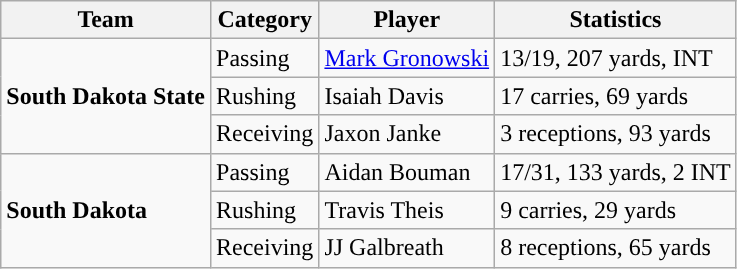<table class="wikitable" style="float: left;">
<tr>
<th>Team</th>
<th>Category</th>
<th>Player</th>
<th>Statistics</th>
</tr>
<tr>
<td rowspan=3><strong>South Dakota State</strong></td>
<td>Passing</td>
<td><a href='#'>Mark Gronowski</a></td>
<td>13/19, 207 yards, INT</td>
</tr>
<tr>
<td>Rushing</td>
<td>Isaiah Davis</td>
<td>17 carries, 69 yards</td>
</tr>
<tr>
<td>Receiving</td>
<td>Jaxon Janke</td>
<td>3 receptions, 93 yards</td>
</tr>
<tr>
<td rowspan=3><strong>South Dakota</strong></td>
<td>Passing</td>
<td>Aidan Bouman</td>
<td>17/31, 133 yards, 2 INT</td>
</tr>
<tr>
<td>Rushing</td>
<td>Travis Theis</td>
<td>9 carries, 29 yards</td>
</tr>
<tr>
<td>Receiving</td>
<td>JJ Galbreath</td>
<td>8 receptions, 65 yards</td>
</tr>
</table>
